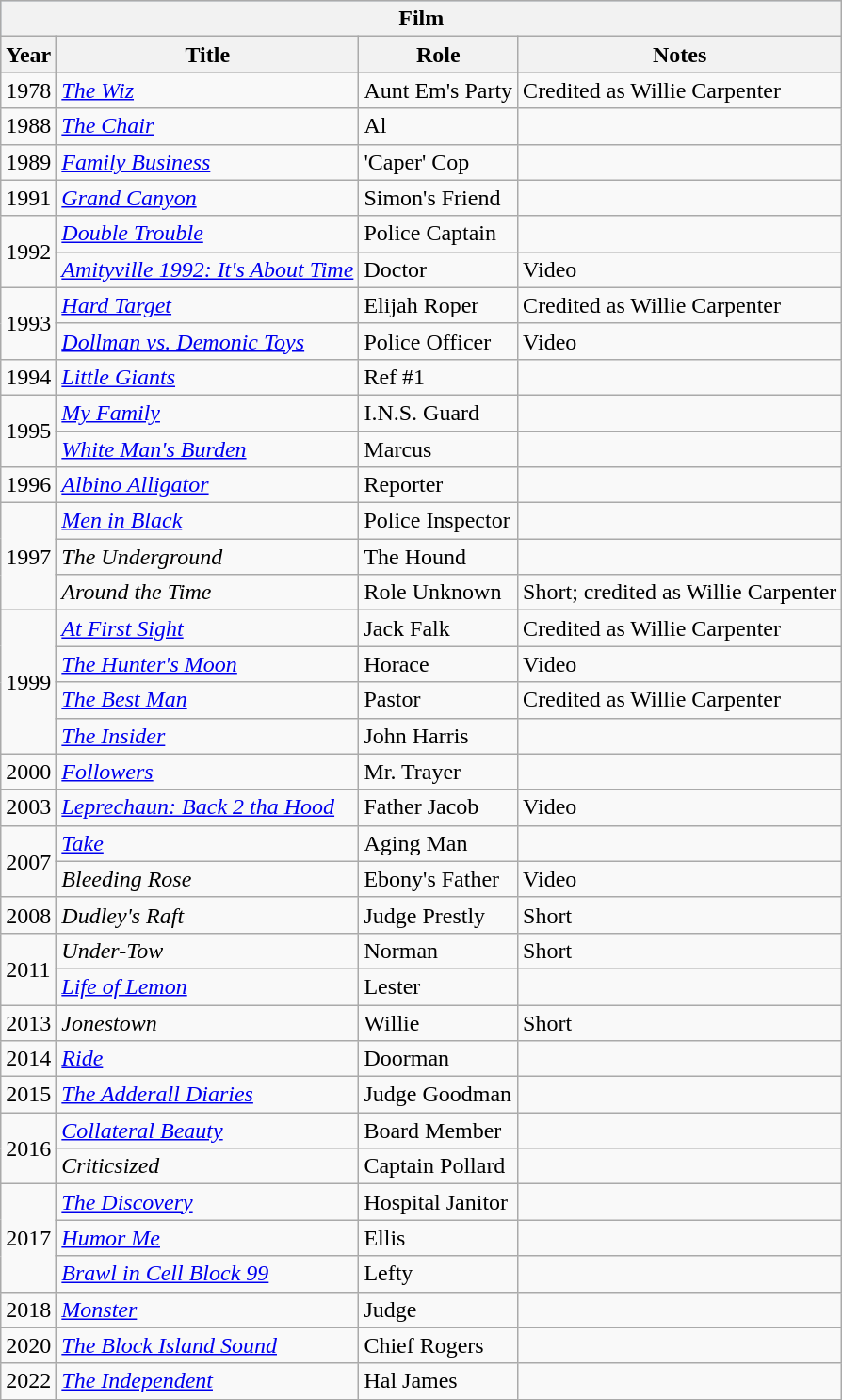<table class="wikitable">
<tr style="background:lightsteelblue;">
<th colspan=4>Film</th>
</tr>
<tr style="background:#ccc;">
<th>Year</th>
<th>Title</th>
<th>Role</th>
<th>Notes</th>
</tr>
<tr>
<td>1978</td>
<td><em><a href='#'>The Wiz</a></em></td>
<td>Aunt Em's Party</td>
<td>Credited as Willie Carpenter</td>
</tr>
<tr>
<td>1988</td>
<td><em><a href='#'>The Chair</a></em></td>
<td>Al</td>
<td></td>
</tr>
<tr>
<td>1989</td>
<td><em><a href='#'>Family Business</a></em></td>
<td>'Caper' Cop</td>
<td></td>
</tr>
<tr>
<td>1991</td>
<td><em><a href='#'>Grand Canyon</a></em></td>
<td>Simon's Friend</td>
<td></td>
</tr>
<tr>
<td rowspan=2>1992</td>
<td><em><a href='#'>Double Trouble</a></em></td>
<td>Police Captain</td>
<td></td>
</tr>
<tr>
<td><em><a href='#'>Amityville 1992: It's About Time</a></em></td>
<td>Doctor</td>
<td>Video</td>
</tr>
<tr>
<td rowspan=2>1993</td>
<td><em><a href='#'>Hard Target</a></em></td>
<td>Elijah Roper</td>
<td>Credited as Willie Carpenter</td>
</tr>
<tr>
<td><em><a href='#'>Dollman vs. Demonic Toys</a></em></td>
<td>Police Officer</td>
<td>Video</td>
</tr>
<tr>
<td>1994</td>
<td><em><a href='#'>Little Giants</a></em></td>
<td>Ref #1</td>
<td></td>
</tr>
<tr>
<td rowspan=2>1995</td>
<td><em><a href='#'>My Family</a></em></td>
<td>I.N.S. Guard</td>
<td></td>
</tr>
<tr>
<td><em><a href='#'>White Man's Burden</a></em></td>
<td>Marcus</td>
<td></td>
</tr>
<tr>
<td>1996</td>
<td><em><a href='#'>Albino Alligator</a></em></td>
<td>Reporter</td>
<td></td>
</tr>
<tr>
<td rowspan=3>1997</td>
<td><em><a href='#'>Men in Black</a></em></td>
<td>Police Inspector</td>
<td></td>
</tr>
<tr>
<td><em>The Underground</em></td>
<td>The Hound</td>
<td></td>
</tr>
<tr>
<td><em>Around the Time</em></td>
<td>Role Unknown</td>
<td>Short; credited as Willie Carpenter</td>
</tr>
<tr>
<td rowspan=4>1999</td>
<td><em><a href='#'>At First Sight</a></em></td>
<td>Jack Falk</td>
<td>Credited as Willie Carpenter</td>
</tr>
<tr>
<td><em><a href='#'>The Hunter's Moon</a></em></td>
<td>Horace</td>
<td>Video</td>
</tr>
<tr>
<td><em><a href='#'>The Best Man</a></em></td>
<td>Pastor</td>
<td>Credited as Willie Carpenter</td>
</tr>
<tr>
<td><em><a href='#'>The Insider</a></em></td>
<td>John Harris</td>
<td></td>
</tr>
<tr>
<td>2000</td>
<td><em><a href='#'>Followers</a></em></td>
<td>Mr. Trayer</td>
<td></td>
</tr>
<tr>
<td>2003</td>
<td><em><a href='#'>Leprechaun: Back 2 tha Hood</a></em></td>
<td>Father Jacob</td>
<td>Video</td>
</tr>
<tr>
<td rowspan=2>2007</td>
<td><em><a href='#'>Take</a></em></td>
<td>Aging Man</td>
<td></td>
</tr>
<tr>
<td><em>Bleeding Rose</em></td>
<td>Ebony's Father</td>
<td>Video</td>
</tr>
<tr>
<td>2008</td>
<td><em>Dudley's Raft</em></td>
<td>Judge Prestly</td>
<td>Short</td>
</tr>
<tr>
<td rowspan=2>2011</td>
<td><em>Under-Tow</em></td>
<td>Norman</td>
<td>Short</td>
</tr>
<tr>
<td><em><a href='#'>Life of Lemon</a></em></td>
<td>Lester</td>
<td></td>
</tr>
<tr>
<td>2013</td>
<td><em>Jonestown</em></td>
<td>Willie</td>
<td>Short</td>
</tr>
<tr>
<td>2014</td>
<td><em><a href='#'>Ride</a></em></td>
<td>Doorman</td>
<td></td>
</tr>
<tr>
<td>2015</td>
<td><em><a href='#'>The Adderall Diaries</a></em></td>
<td>Judge Goodman</td>
<td></td>
</tr>
<tr>
<td rowspan=2>2016</td>
<td><em><a href='#'>Collateral Beauty</a></em></td>
<td>Board Member</td>
<td></td>
</tr>
<tr>
<td><em>Criticsized</em></td>
<td>Captain Pollard</td>
<td></td>
</tr>
<tr>
<td rowspan=3>2017</td>
<td><em><a href='#'>The Discovery</a></em></td>
<td>Hospital Janitor</td>
<td></td>
</tr>
<tr>
<td><em><a href='#'>Humor Me</a></em></td>
<td>Ellis</td>
<td></td>
</tr>
<tr>
<td><em><a href='#'>Brawl in Cell Block 99</a></em></td>
<td>Lefty</td>
<td></td>
</tr>
<tr>
<td>2018</td>
<td><em><a href='#'>Monster</a></em></td>
<td>Judge</td>
<td></td>
</tr>
<tr>
<td>2020</td>
<td><em><a href='#'>The Block Island Sound</a></em></td>
<td>Chief Rogers</td>
<td></td>
</tr>
<tr>
<td>2022</td>
<td><em><a href='#'>The Independent</a></em></td>
<td>Hal James</td>
<td></td>
</tr>
</table>
